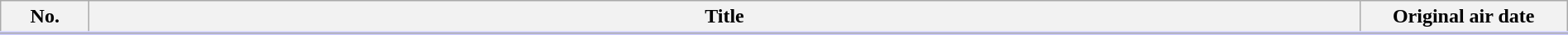<table class="wikitable" style="width:100%; margin:auto; background:#FFF;">
<tr style="border-bottom: 3px solid #CCF;">
<th style="width:4em;">No.</th>
<th>Title</th>
<th style="width:10em;">Original air date</th>
</tr>
<tr>
</tr>
</table>
